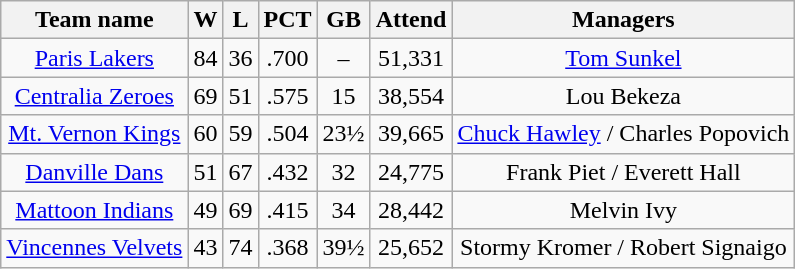<table class="wikitable">
<tr>
<th>Team name</th>
<th>W</th>
<th>L</th>
<th>PCT</th>
<th>GB</th>
<th>Attend</th>
<th>Managers</th>
</tr>
<tr align=center>
<td><a href='#'>Paris Lakers</a></td>
<td>84</td>
<td>36</td>
<td>.700</td>
<td>–</td>
<td>51,331</td>
<td><a href='#'>Tom Sunkel</a></td>
</tr>
<tr align=center>
<td><a href='#'>Centralia Zeroes</a></td>
<td>69</td>
<td>51</td>
<td>.575</td>
<td>15</td>
<td>38,554</td>
<td>Lou Bekeza</td>
</tr>
<tr align=center>
<td><a href='#'>Mt. Vernon Kings</a></td>
<td>60</td>
<td>59</td>
<td>.504</td>
<td>23½</td>
<td>39,665</td>
<td><a href='#'>Chuck Hawley</a> / Charles Popovich</td>
</tr>
<tr align=center>
<td><a href='#'>Danville Dans</a></td>
<td>51</td>
<td>67</td>
<td>.432</td>
<td>32</td>
<td>24,775</td>
<td>Frank Piet / Everett Hall</td>
</tr>
<tr align=center>
<td><a href='#'>Mattoon Indians</a></td>
<td>49</td>
<td>69</td>
<td>.415</td>
<td>34</td>
<td>28,442</td>
<td>Melvin Ivy</td>
</tr>
<tr align=center>
<td><a href='#'>Vincennes Velvets</a></td>
<td>43</td>
<td>74</td>
<td>.368</td>
<td>39½</td>
<td>25,652</td>
<td>Stormy Kromer / Robert Signaigo</td>
</tr>
</table>
